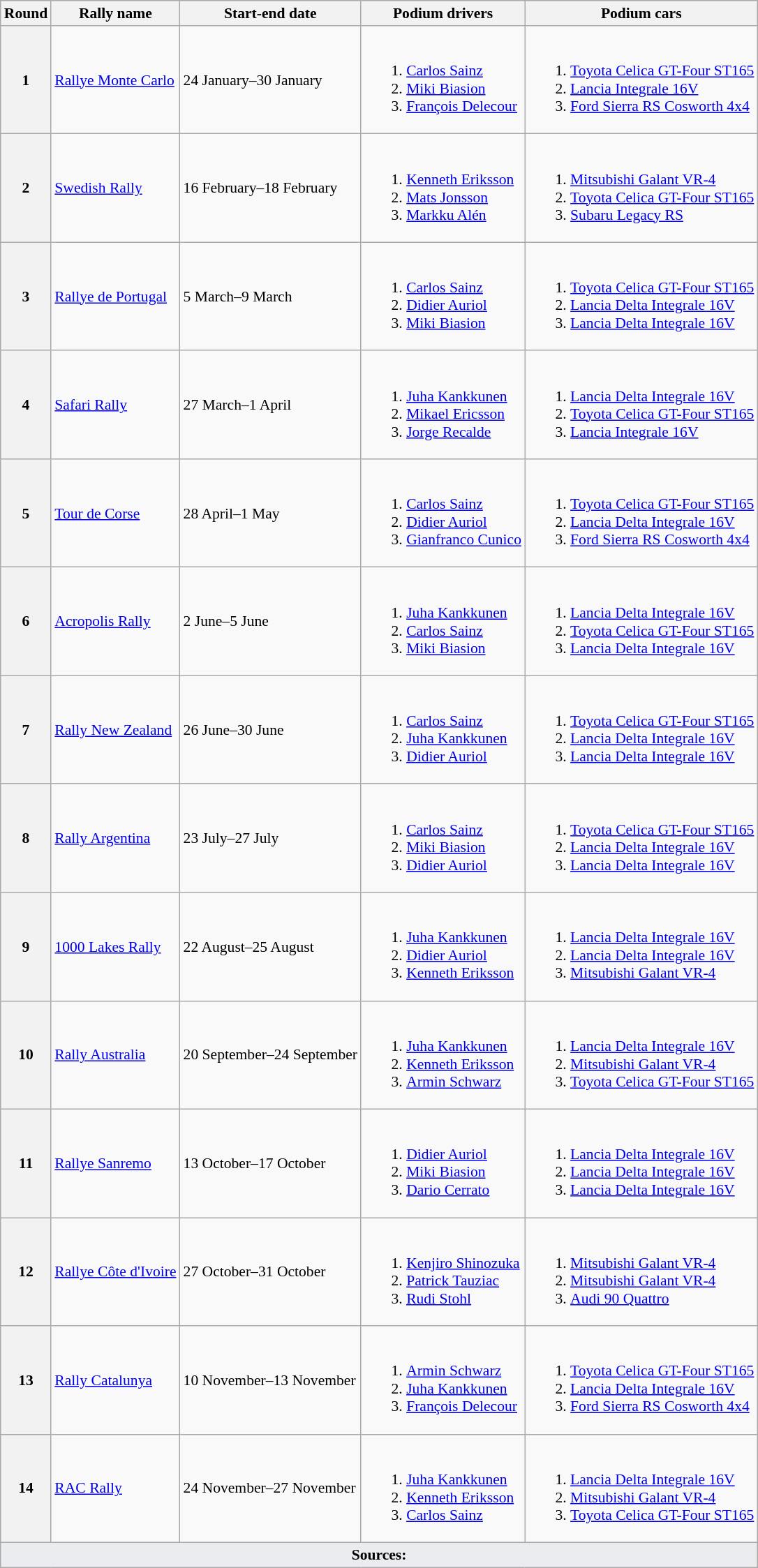<table class="wikitable" style="font-size:90%;">
<tr style="background:#efefef;">
<th>Round</th>
<th colspan=1>Rally name</th>
<th>Start-end date</th>
<th>Podium drivers</th>
<th>Podium cars</th>
</tr>
<tr>
<th>1</th>
<td> <a href='#'>Rallye Monte Carlo</a></td>
<td>24 January–30 January</td>
<td><br><ol><li> <a href='#'>Carlos Sainz</a></li><li> <a href='#'>Miki Biasion</a></li><li> <a href='#'>François Delecour</a></li></ol></td>
<td><br><ol><li><a href='#'>Toyota Celica GT-Four ST165</a></li><li><a href='#'>Lancia Integrale 16V</a></li><li><a href='#'>Ford Sierra RS Cosworth 4x4</a></li></ol></td>
</tr>
<tr>
<th>2</th>
<td> <a href='#'>Swedish Rally</a></td>
<td>16 February–18 February</td>
<td><br><ol><li> <a href='#'>Kenneth Eriksson</a></li><li> <a href='#'>Mats Jonsson</a></li><li> <a href='#'>Markku Alén</a></li></ol></td>
<td><br><ol><li><a href='#'>Mitsubishi Galant VR-4</a></li><li><a href='#'>Toyota Celica GT-Four ST165</a></li><li><a href='#'>Subaru Legacy RS</a></li></ol></td>
</tr>
<tr>
<th>3</th>
<td> <a href='#'>Rallye de Portugal</a></td>
<td>5 March–9 March</td>
<td><br><ol><li> <a href='#'>Carlos Sainz</a></li><li> <a href='#'>Didier Auriol</a></li><li> <a href='#'>Miki Biasion</a></li></ol></td>
<td><br><ol><li><a href='#'>Toyota Celica GT-Four ST165</a></li><li><a href='#'>Lancia Delta Integrale 16V</a></li><li><a href='#'>Lancia Delta Integrale 16V</a></li></ol></td>
</tr>
<tr>
<th>4</th>
<td> <a href='#'>Safari Rally</a></td>
<td>27 March–1 April</td>
<td><br><ol><li> <a href='#'>Juha Kankkunen</a></li><li> <a href='#'>Mikael Ericsson</a></li><li> <a href='#'>Jorge Recalde</a></li></ol></td>
<td><br><ol><li><a href='#'>Lancia Delta Integrale 16V</a></li><li><a href='#'>Toyota Celica GT-Four ST165</a></li><li><a href='#'>Lancia Integrale 16V</a></li></ol></td>
</tr>
<tr>
<th>5</th>
<td> <a href='#'>Tour de Corse</a></td>
<td>28 April–1 May</td>
<td><br><ol><li> <a href='#'>Carlos Sainz</a></li><li> <a href='#'>Didier Auriol</a></li><li> <a href='#'>Gianfranco Cunico</a></li></ol></td>
<td><br><ol><li><a href='#'>Toyota Celica GT-Four ST165</a></li><li><a href='#'>Lancia Delta Integrale 16V</a></li><li><a href='#'>Ford Sierra RS Cosworth 4x4</a></li></ol></td>
</tr>
<tr>
<th>6</th>
<td> <a href='#'>Acropolis Rally</a></td>
<td>2 June–5 June</td>
<td><br><ol><li> <a href='#'>Juha Kankkunen</a></li><li> <a href='#'>Carlos Sainz</a></li><li> <a href='#'>Miki Biasion</a></li></ol></td>
<td><br><ol><li><a href='#'>Lancia Delta Integrale 16V</a></li><li><a href='#'>Toyota Celica GT-Four ST165</a></li><li><a href='#'>Lancia Delta Integrale 16V</a></li></ol></td>
</tr>
<tr>
<th>7</th>
<td> <a href='#'>Rally New Zealand</a></td>
<td>26 June–30 June</td>
<td><br><ol><li> <a href='#'>Carlos Sainz</a></li><li> <a href='#'>Juha Kankkunen</a></li><li> <a href='#'>Didier Auriol</a></li></ol></td>
<td><br><ol><li><a href='#'>Toyota Celica GT-Four ST165</a></li><li><a href='#'>Lancia Delta Integrale 16V</a></li><li><a href='#'>Lancia Delta Integrale 16V</a></li></ol></td>
</tr>
<tr>
<th>8</th>
<td> <a href='#'>Rally Argentina</a></td>
<td>23 July–27 July</td>
<td><br><ol><li> <a href='#'>Carlos Sainz</a></li><li> <a href='#'>Miki Biasion</a></li><li> <a href='#'>Didier Auriol</a></li></ol></td>
<td><br><ol><li><a href='#'>Toyota Celica GT-Four ST165</a></li><li><a href='#'>Lancia Delta Integrale 16V</a></li><li><a href='#'>Lancia Delta Integrale 16V</a></li></ol></td>
</tr>
<tr>
<th>9</th>
<td> <a href='#'>1000 Lakes Rally</a></td>
<td>22 August–25 August</td>
<td><br><ol><li> <a href='#'>Juha Kankkunen</a></li><li> <a href='#'>Didier Auriol</a></li><li> <a href='#'>Kenneth Eriksson</a></li></ol></td>
<td><br><ol><li><a href='#'>Lancia Delta Integrale 16V</a></li><li><a href='#'>Lancia Delta Integrale 16V</a></li><li><a href='#'>Mitsubishi Galant VR-4</a></li></ol></td>
</tr>
<tr>
<th>10</th>
<td> <a href='#'>Rally Australia</a></td>
<td>20 September–24 September</td>
<td><br><ol><li> <a href='#'>Juha Kankkunen</a></li><li> <a href='#'>Kenneth Eriksson</a></li><li> <a href='#'>Armin Schwarz</a></li></ol></td>
<td><br><ol><li><a href='#'>Lancia Delta Integrale 16V</a></li><li><a href='#'>Mitsubishi Galant VR-4</a></li><li><a href='#'>Toyota Celica GT-Four ST165</a></li></ol></td>
</tr>
<tr>
<th>11</th>
<td> <a href='#'>Rallye Sanremo</a></td>
<td>13 October–17 October</td>
<td><br><ol><li> <a href='#'>Didier Auriol</a></li><li> <a href='#'>Miki Biasion</a></li><li> <a href='#'>Dario Cerrato</a></li></ol></td>
<td><br><ol><li><a href='#'>Lancia Delta Integrale 16V</a></li><li><a href='#'>Lancia Delta Integrale 16V</a></li><li><a href='#'>Lancia Delta Integrale 16V</a></li></ol></td>
</tr>
<tr>
<th>12</th>
<td> <a href='#'>Rallye Côte d'Ivoire</a></td>
<td>27 October–31 October</td>
<td><br><ol><li> <a href='#'>Kenjiro Shinozuka</a></li><li> <a href='#'>Patrick Tauziac</a></li><li> <a href='#'>Rudi Stohl</a></li></ol></td>
<td><br><ol><li><a href='#'>Mitsubishi Galant VR-4</a></li><li><a href='#'>Mitsubishi Galant VR-4</a></li><li><a href='#'>Audi 90 Quattro</a></li></ol></td>
</tr>
<tr>
<th>13</th>
<td> <a href='#'>Rally Catalunya</a></td>
<td>10 November–13 November</td>
<td><br><ol><li> <a href='#'>Armin Schwarz</a></li><li> <a href='#'>Juha Kankkunen</a></li><li> <a href='#'>François Delecour</a></li></ol></td>
<td><br><ol><li><a href='#'>Toyota Celica GT-Four ST165</a></li><li><a href='#'>Lancia Delta Integrale 16V</a></li><li><a href='#'>Ford Sierra RS Cosworth 4x4</a></li></ol></td>
</tr>
<tr>
<th>14</th>
<td> <a href='#'>RAC Rally</a></td>
<td>24 November–27 November</td>
<td><br><ol><li> <a href='#'>Juha Kankkunen</a></li><li> <a href='#'>Kenneth Eriksson</a></li><li> <a href='#'>Carlos Sainz</a></li></ol></td>
<td><br><ol><li><a href='#'>Lancia Delta Integrale 16V</a></li><li><a href='#'>Mitsubishi Galant VR-4</a></li><li><a href='#'>Toyota Celica GT-Four ST165</a></li></ol></td>
</tr>
<tr>
<td colspan="6" style="background-color:#EAECF0;text-align:center"><strong>Sources:</strong></td>
</tr>
</table>
